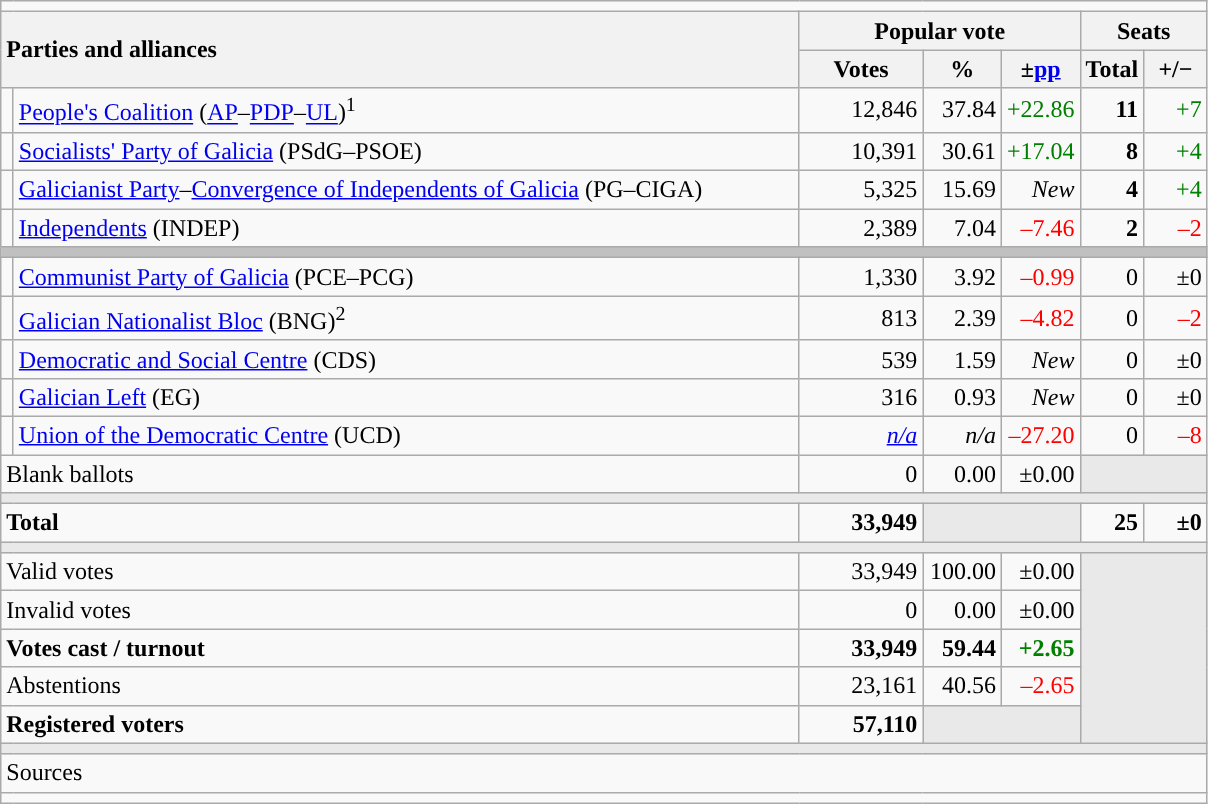<table class="wikitable" style="text-align:right;">
<tr>
<td colspan="7"></td>
</tr>
<tr>
<th style="text-align:left;" rowspan="2" colspan="2" width="525">Parties and alliances</th>
<th colspan="3">Popular vote</th>
<th colspan="2">Seats</th>
</tr>
<tr>
<th width="75">Votes</th>
<th width="45">%</th>
<th width="45">±<a href='#'>pp</a></th>
<th width="35">Total</th>
<th width="35">+/−</th>
</tr>
<tr>
<td width="1" style="color:inherit;background:"></td>
<td align="left"><a href='#'>People's Coalition</a> (<a href='#'>AP</a>–<a href='#'>PDP</a>–<a href='#'>UL</a>)<sup>1</sup></td>
<td>12,846</td>
<td>37.84</td>
<td style="color:green;">+22.86</td>
<td><strong>11</strong></td>
<td style="color:green;">+7</td>
</tr>
<tr>
<td style="color:inherit;background:"></td>
<td align="left"><a href='#'>Socialists' Party of Galicia</a> (PSdG–PSOE)</td>
<td>10,391</td>
<td>30.61</td>
<td style="color:green;">+17.04</td>
<td><strong>8</strong></td>
<td style="color:green;">+4</td>
</tr>
<tr>
<td style="color:inherit;background:"></td>
<td align="left"><a href='#'>Galicianist Party</a>–<a href='#'>Convergence of Independents of Galicia</a> (PG–CIGA)</td>
<td>5,325</td>
<td>15.69</td>
<td><em>New</em></td>
<td><strong>4</strong></td>
<td style="color:green;">+4</td>
</tr>
<tr>
<td style="color:inherit;background:"></td>
<td align="left"><a href='#'>Independents</a> (INDEP)</td>
<td>2,389</td>
<td>7.04</td>
<td style="color:red;">–7.46</td>
<td><strong>2</strong></td>
<td style="color:red;">–2</td>
</tr>
<tr>
<td colspan="7" bgcolor="#C0C0C0"></td>
</tr>
<tr>
<td style="color:inherit;background:"></td>
<td align="left"><a href='#'>Communist Party of Galicia</a> (PCE–PCG)</td>
<td>1,330</td>
<td>3.92</td>
<td style="color:red;">–0.99</td>
<td>0</td>
<td>±0</td>
</tr>
<tr>
<td style="color:inherit;background:"></td>
<td align="left"><a href='#'>Galician Nationalist Bloc</a> (BNG)<sup>2</sup></td>
<td>813</td>
<td>2.39</td>
<td style="color:red;">–4.82</td>
<td>0</td>
<td style="color:red;">–2</td>
</tr>
<tr>
<td style="color:inherit;background:"></td>
<td align="left"><a href='#'>Democratic and Social Centre</a> (CDS)</td>
<td>539</td>
<td>1.59</td>
<td><em>New</em></td>
<td>0</td>
<td>±0</td>
</tr>
<tr>
<td style="color:inherit;background:"></td>
<td align="left"><a href='#'>Galician Left</a> (EG)</td>
<td>316</td>
<td>0.93</td>
<td><em>New</em></td>
<td>0</td>
<td>±0</td>
</tr>
<tr>
<td style="color:inherit;background:"></td>
<td align="left"><a href='#'>Union of the Democratic Centre</a> (UCD)</td>
<td><em><a href='#'>n/a</a></em></td>
<td><em>n/a</em></td>
<td style="color:red;">–27.20</td>
<td>0</td>
<td style="color:red;">–8</td>
</tr>
<tr>
<td align="left" colspan="2">Blank ballots</td>
<td>0</td>
<td>0.00</td>
<td>±0.00</td>
<td bgcolor="#E9E9E9" colspan="2"></td>
</tr>
<tr>
<td colspan="7" bgcolor="#E9E9E9"></td>
</tr>
<tr style="font-weight:bold;">
<td align="left" colspan="2">Total</td>
<td>33,949</td>
<td bgcolor="#E9E9E9" colspan="2"></td>
<td>25</td>
<td>±0</td>
</tr>
<tr>
<td colspan="7" bgcolor="#E9E9E9"></td>
</tr>
<tr>
<td align="left" colspan="2">Valid votes</td>
<td>33,949</td>
<td>100.00</td>
<td>±0.00</td>
<td bgcolor="#E9E9E9" colspan="2" rowspan="5"></td>
</tr>
<tr>
<td align="left" colspan="2">Invalid votes</td>
<td>0</td>
<td>0.00</td>
<td>±0.00</td>
</tr>
<tr style="font-weight:bold;">
<td align="left" colspan="2">Votes cast / turnout</td>
<td>33,949</td>
<td>59.44</td>
<td style="color:green;">+2.65</td>
</tr>
<tr>
<td align="left" colspan="2">Abstentions</td>
<td>23,161</td>
<td>40.56</td>
<td style="color:red;">–2.65</td>
</tr>
<tr style="font-weight:bold;">
<td align="left" colspan="2">Registered voters</td>
<td>57,110</td>
<td bgcolor="#E9E9E9" colspan="2"></td>
</tr>
<tr>
<td colspan="7" bgcolor="#E9E9E9"></td>
</tr>
<tr>
<td align="left" colspan="7">Sources</td>
</tr>
<tr>
<td colspan="7" style="text-align:left; max-width:790px;"></td>
</tr>
</table>
